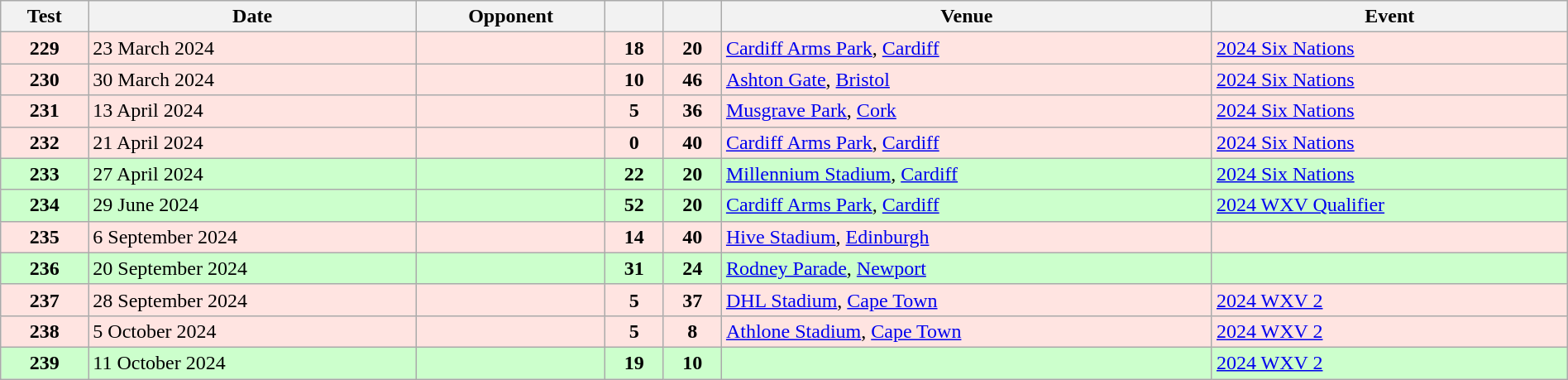<table class="wikitable sortable" style="width:100%">
<tr>
<th>Test</th>
<th>Date</th>
<th>Opponent</th>
<th></th>
<th></th>
<th>Venue</th>
<th>Event</th>
</tr>
<tr bgcolor=#FFE4E1>
<td align="center"><strong>229</strong></td>
<td>23 March 2024</td>
<td></td>
<td align="center"><strong>18</strong></td>
<td align="center"><strong>20</strong></td>
<td><a href='#'>Cardiff Arms Park</a>, <a href='#'>Cardiff</a></td>
<td><a href='#'>2024 Six Nations</a></td>
</tr>
<tr bgcolor=#FFE4E1>
<td align="center"><strong>230</strong></td>
<td>30 March 2024</td>
<td></td>
<td align="center"><strong>10</strong></td>
<td align="center"><strong>46</strong></td>
<td><a href='#'>Ashton Gate</a>, <a href='#'>Bristol</a></td>
<td><a href='#'>2024 Six Nations</a></td>
</tr>
<tr bgcolor=#FFE4E1>
<td align="center"><strong>231</strong></td>
<td>13 April 2024</td>
<td></td>
<td align="center"><strong>5</strong></td>
<td align="center"><strong>36</strong></td>
<td><a href='#'>Musgrave Park</a>, <a href='#'>Cork</a></td>
<td><a href='#'>2024 Six Nations</a></td>
</tr>
<tr bgcolor=#FFE4E1>
<td align="center"><strong>232</strong></td>
<td>21 April 2024</td>
<td></td>
<td align="center"><strong>0</strong></td>
<td align="center"><strong>40</strong></td>
<td><a href='#'>Cardiff Arms Park</a>, <a href='#'>Cardiff</a></td>
<td><a href='#'>2024 Six Nations</a></td>
</tr>
<tr bgcolor="#ccffcc">
<td align="center"><strong>233</strong></td>
<td>27 April 2024</td>
<td></td>
<td align="center"><strong>22</strong></td>
<td align="center"><strong>20</strong></td>
<td><a href='#'>Millennium Stadium</a>, <a href='#'>Cardiff</a></td>
<td><a href='#'>2024 Six Nations</a></td>
</tr>
<tr bgcolor="#ccffcc">
<td align="center"><strong>234</strong></td>
<td>29 June 2024</td>
<td></td>
<td align="center"><strong>52</strong></td>
<td align="center"><strong>20</strong></td>
<td><a href='#'>Cardiff Arms Park</a>, <a href='#'>Cardiff</a></td>
<td><a href='#'>2024 WXV Qualifier</a></td>
</tr>
<tr bgcolor="FFE4E1">
<td align="center"><strong>235</strong></td>
<td>6 September 2024</td>
<td></td>
<td align="center"><strong>14</strong></td>
<td align="center"><strong>40</strong></td>
<td><a href='#'>Hive Stadium</a>, <a href='#'>Edinburgh</a></td>
<td></td>
</tr>
<tr bgcolor="#ccffcc">
<td align="center"><strong>236</strong></td>
<td>20 September 2024</td>
<td></td>
<td align="center"><strong>31</strong></td>
<td align="center"><strong>24</strong></td>
<td><a href='#'>Rodney Parade</a>, <a href='#'>Newport</a></td>
<td></td>
</tr>
<tr bgcolor="FFE4E1">
<td align="center"><strong>237</strong></td>
<td>28 September 2024</td>
<td></td>
<td align="center"><strong>5</strong></td>
<td align="center"><strong>37</strong></td>
<td><a href='#'>DHL Stadium</a>, <a href='#'>Cape Town</a></td>
<td><a href='#'>2024 WXV 2</a></td>
</tr>
<tr bgcolor="FFE4E1">
<td align="center"><strong>238</strong></td>
<td>5 October 2024</td>
<td></td>
<td align="center"><strong>5</strong></td>
<td align="center"><strong>8</strong></td>
<td><a href='#'>Athlone Stadium</a>, <a href='#'>Cape Town</a></td>
<td><a href='#'>2024 WXV 2</a></td>
</tr>
<tr bgcolor="#ccffcc">
<td align="center"><strong>239</strong></td>
<td>11 October 2024</td>
<td></td>
<td align="center"><strong>19</strong></td>
<td align="center"><strong>10</strong></td>
<td></td>
<td><a href='#'>2024 WXV 2</a></td>
</tr>
</table>
